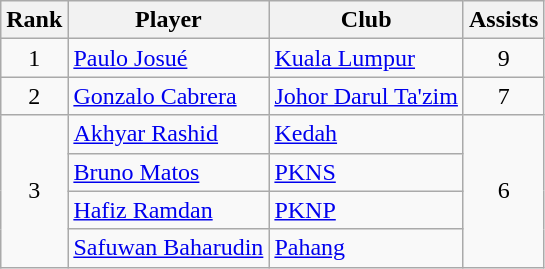<table class="wikitable">
<tr>
<th>Rank</th>
<th>Player</th>
<th>Club</th>
<th>Assists</th>
</tr>
<tr>
<td align=center rowspan=1>1</td>
<td> <a href='#'>Paulo Josué</a></td>
<td><a href='#'>Kuala Lumpur</a></td>
<td align=center rowspan=1>9</td>
</tr>
<tr>
<td align=center rowspan=1>2</td>
<td> <a href='#'>Gonzalo Cabrera</a></td>
<td><a href='#'>Johor Darul Ta'zim</a></td>
<td align=center rowspan=1>7</td>
</tr>
<tr>
<td align=center rowspan=4>3</td>
<td> <a href='#'>Akhyar Rashid</a></td>
<td><a href='#'>Kedah</a></td>
<td align=center rowspan=4>6</td>
</tr>
<tr>
<td> <a href='#'>Bruno Matos</a></td>
<td><a href='#'>PKNS</a></td>
</tr>
<tr>
<td> <a href='#'>Hafiz Ramdan</a></td>
<td><a href='#'>PKNP</a></td>
</tr>
<tr>
<td> <a href='#'>Safuwan Baharudin</a></td>
<td><a href='#'>Pahang</a></td>
</tr>
</table>
